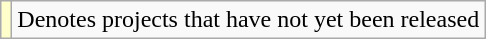<table class="wikitable">
<tr>
<td style="background:#FFFFCC;"></td>
<td>Denotes projects that have not yet been released</td>
</tr>
</table>
